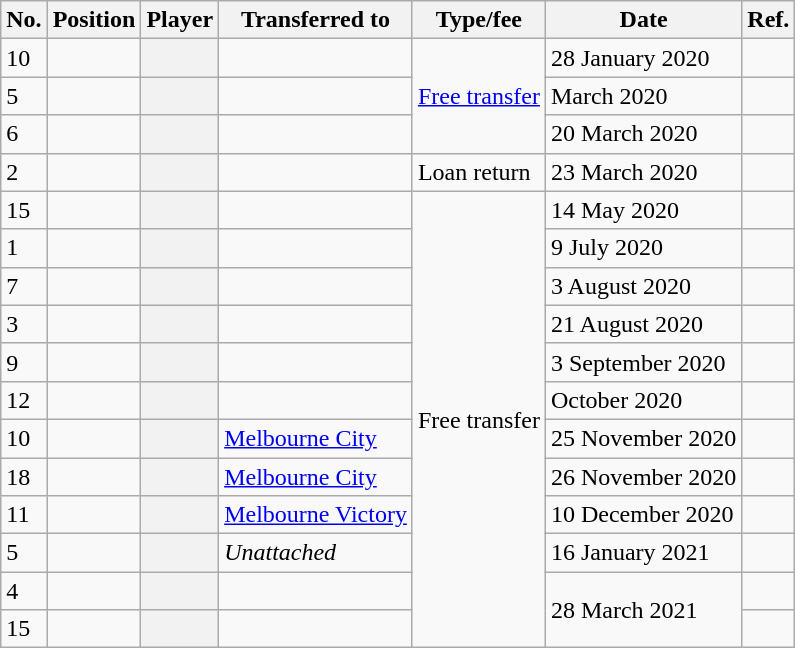<table class="wikitable plainrowheaders sortable" style="text-align:center; text-align:left">
<tr>
<th scope="col">No.</th>
<th scope="col">Position</th>
<th scope="col">Player</th>
<th scope="col">Transferred to</th>
<th scope="col">Type/fee</th>
<th scope="col">Date</th>
<th class="unsortable" scope="col">Ref.</th>
</tr>
<tr>
<td>10</td>
<td></td>
<th scope="row"></th>
<td></td>
<td rowspan="3"><a href='#'>Free transfer</a></td>
<td>28 January 2020</td>
<td></td>
</tr>
<tr>
<td>5</td>
<td></td>
<th scope="row"></th>
<td></td>
<td>March 2020</td>
<td></td>
</tr>
<tr>
<td>6</td>
<td></td>
<th scope="row"></th>
<td></td>
<td>20 March 2020</td>
<td></td>
</tr>
<tr>
<td>2</td>
<td></td>
<th scope="row"></th>
<td></td>
<td>Loan return</td>
<td>23 March 2020</td>
<td></td>
</tr>
<tr>
<td>15</td>
<td></td>
<th scope="row"></th>
<td></td>
<td rowspan="12">Free transfer</td>
<td>14 May 2020</td>
<td></td>
</tr>
<tr>
<td>1</td>
<td></td>
<th scope="row"></th>
<td></td>
<td>9 July 2020</td>
<td></td>
</tr>
<tr>
<td>7</td>
<td></td>
<th scope="row"></th>
<td></td>
<td>3 August 2020</td>
<td></td>
</tr>
<tr>
<td>3</td>
<td></td>
<th scope="row"></th>
<td></td>
<td>21 August 2020</td>
<td></td>
</tr>
<tr>
<td>9</td>
<td></td>
<th scope="row"></th>
<td></td>
<td>3 September 2020</td>
<td></td>
</tr>
<tr>
<td>12</td>
<td></td>
<th scope="row"></th>
<td></td>
<td>October 2020</td>
<td></td>
</tr>
<tr>
<td>10</td>
<td></td>
<th scope="row"></th>
<td><a href='#'>Melbourne City</a></td>
<td>25 November 2020</td>
<td></td>
</tr>
<tr>
<td>18</td>
<td></td>
<th scope="row"></th>
<td><a href='#'>Melbourne City</a></td>
<td>26 November 2020</td>
<td></td>
</tr>
<tr>
<td>11</td>
<td></td>
<th scope="row"></th>
<td><a href='#'>Melbourne Victory</a></td>
<td>10 December 2020</td>
<td></td>
</tr>
<tr>
<td>5</td>
<td></td>
<th scope="row"></th>
<td><em>Unattached</em></td>
<td>16 January 2021</td>
<td></td>
</tr>
<tr>
<td>4</td>
<td></td>
<th scope="row"></th>
<td></td>
<td rowspan="2">28 March 2021</td>
<td></td>
</tr>
<tr>
<td>15</td>
<td></td>
<th scope="row"></th>
<td></td>
<td></td>
</tr>
</table>
